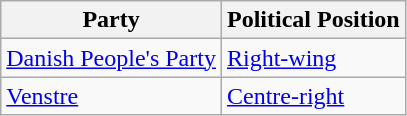<table class="wikitable mw-collapsible mw-collapsed">
<tr>
<th>Party</th>
<th>Political Position</th>
</tr>
<tr>
<td><a href='#'>Danish People's Party</a></td>
<td><a href='#'>Right-wing</a></td>
</tr>
<tr>
<td><a href='#'>Venstre</a></td>
<td><a href='#'>Centre-right</a></td>
</tr>
</table>
